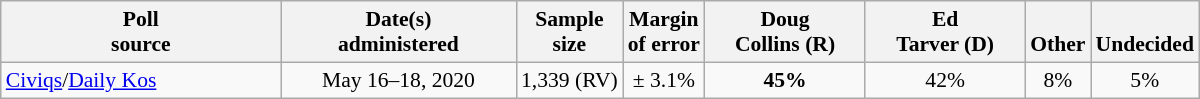<table class="wikitable" style="font-size:90%;text-align:center;">
<tr valign= bottom>
<th style="width:180px;">Poll<br>source</th>
<th style="width:150px;">Date(s)<br>administered</th>
<th class=small>Sample<br>size</th>
<th>Margin<br>of error</th>
<th style="width:100px;">Doug<br>Collins (R)</th>
<th style="width:100px;">Ed<br>Tarver (D)</th>
<th>Other</th>
<th>Undecided</th>
</tr>
<tr>
<td style="text-align:left;"><a href='#'>Civiqs</a>/<a href='#'>Daily Kos</a></td>
<td>May 16–18, 2020</td>
<td>1,339 (RV)</td>
<td>± 3.1%</td>
<td><strong>45%</strong></td>
<td>42%</td>
<td>8%</td>
<td>5%</td>
</tr>
</table>
